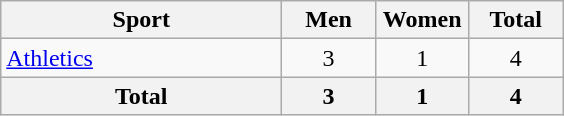<table class="wikitable sortable" style="text-align:center;">
<tr>
<th width=180>Sport</th>
<th width=55>Men</th>
<th width=55>Women</th>
<th width=55>Total</th>
</tr>
<tr>
<td align=left><a href='#'>Athletics</a></td>
<td>3</td>
<td>1</td>
<td>4</td>
</tr>
<tr>
<th>Total</th>
<th>3</th>
<th>1</th>
<th>4</th>
</tr>
</table>
